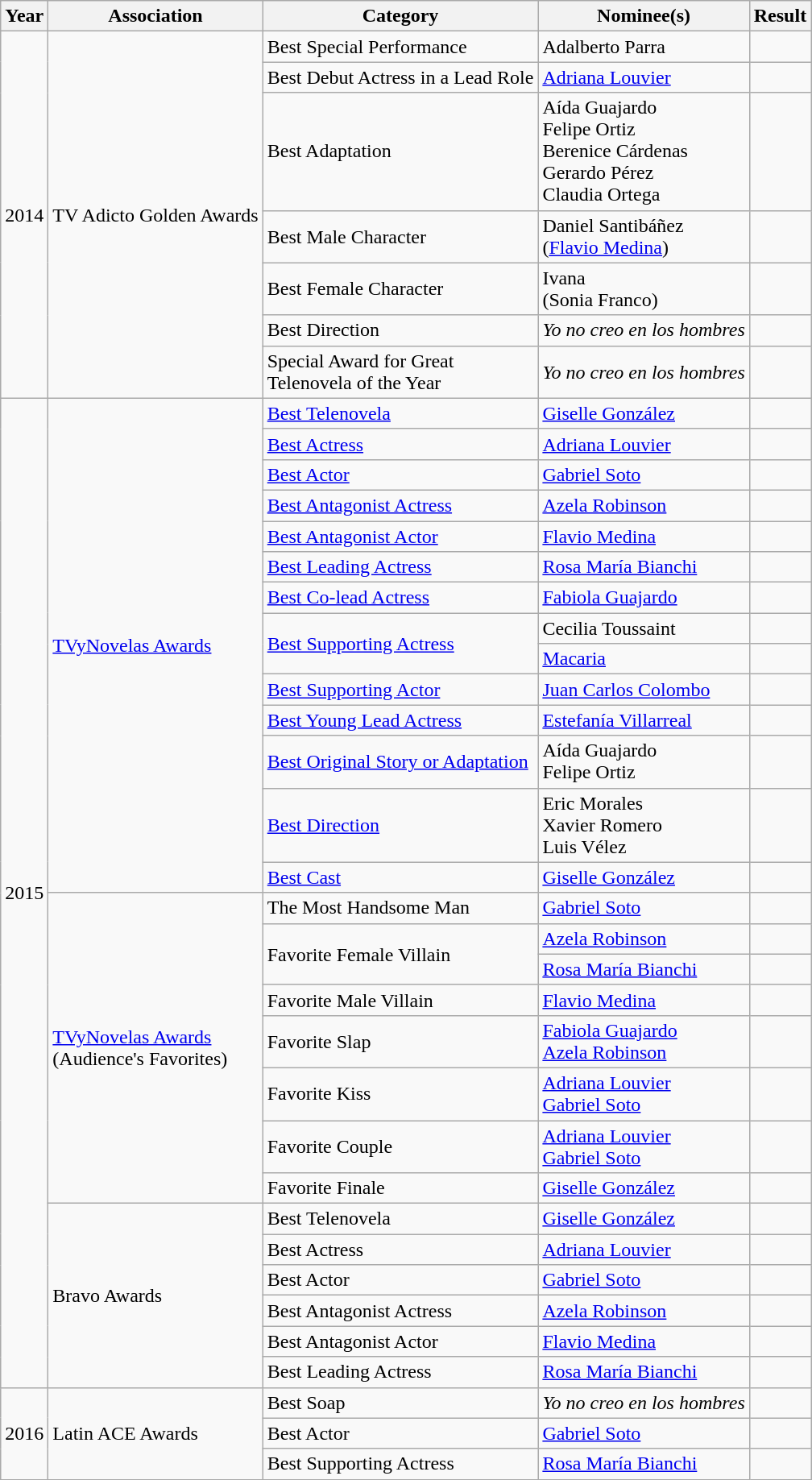<table class="wikitable sortable">
<tr>
<th>Year</th>
<th>Association</th>
<th>Category</th>
<th>Nominee(s)</th>
<th>Result</th>
</tr>
<tr>
<td rowspan=7>2014</td>
<td rowspan=7>TV Adicto Golden Awards</td>
<td>Best Special Performance</td>
<td>Adalberto Parra</td>
<td></td>
</tr>
<tr>
<td>Best Debut Actress in a Lead Role</td>
<td><a href='#'>Adriana Louvier</a></td>
<td></td>
</tr>
<tr>
<td>Best Adaptation</td>
<td>Aída Guajardo <br> Felipe Ortiz <br> Berenice Cárdenas <br> Gerardo Pérez <br> Claudia Ortega</td>
<td></td>
</tr>
<tr>
<td>Best Male Character</td>
<td>Daniel Santibáñez <br> (<a href='#'>Flavio Medina</a>)</td>
<td></td>
</tr>
<tr>
<td>Best Female Character</td>
<td>Ivana <br> (Sonia Franco)</td>
<td></td>
</tr>
<tr>
<td>Best Direction</td>
<td><em>Yo no creo en los hombres</em></td>
<td></td>
</tr>
<tr>
<td>Special Award for Great <br> Telenovela of the Year</td>
<td><em>Yo no creo en los hombres</em></td>
<td></td>
</tr>
<tr>
<td rowspan=28>2015</td>
<td rowspan=14><a href='#'>TVyNovelas Awards</a></td>
<td><a href='#'>Best Telenovela</a></td>
<td><a href='#'>Giselle González</a></td>
<td></td>
</tr>
<tr>
<td><a href='#'>Best Actress</a></td>
<td><a href='#'>Adriana Louvier</a></td>
<td></td>
</tr>
<tr>
<td><a href='#'>Best Actor</a></td>
<td><a href='#'>Gabriel Soto</a></td>
<td></td>
</tr>
<tr>
<td><a href='#'>Best Antagonist Actress</a></td>
<td><a href='#'>Azela Robinson</a></td>
<td></td>
</tr>
<tr>
<td><a href='#'>Best Antagonist Actor</a></td>
<td><a href='#'>Flavio Medina</a></td>
<td></td>
</tr>
<tr>
<td><a href='#'>Best Leading Actress</a></td>
<td><a href='#'>Rosa María Bianchi</a></td>
<td></td>
</tr>
<tr>
<td><a href='#'>Best Co-lead Actress</a></td>
<td><a href='#'>Fabiola Guajardo</a></td>
<td></td>
</tr>
<tr>
<td rowspan=2><a href='#'>Best Supporting Actress</a></td>
<td>Cecilia Toussaint</td>
<td></td>
</tr>
<tr>
<td><a href='#'>Macaria</a></td>
<td></td>
</tr>
<tr>
<td><a href='#'>Best Supporting Actor</a></td>
<td><a href='#'>Juan Carlos Colombo</a></td>
<td></td>
</tr>
<tr>
<td><a href='#'>Best Young Lead Actress</a></td>
<td><a href='#'>Estefanía Villarreal</a></td>
<td></td>
</tr>
<tr>
<td><a href='#'>Best Original Story or Adaptation</a></td>
<td>Aída Guajardo <br> Felipe Ortiz</td>
<td></td>
</tr>
<tr>
<td><a href='#'>Best Direction</a></td>
<td>Eric Morales <br> Xavier Romero <br> Luis Vélez</td>
<td></td>
</tr>
<tr>
<td><a href='#'>Best Cast</a></td>
<td><a href='#'>Giselle González</a></td>
<td></td>
</tr>
<tr>
<td rowspan=8><a href='#'>TVyNovelas Awards</a> <br> (Audience's Favorites)</td>
<td>The Most Handsome Man</td>
<td><a href='#'>Gabriel Soto</a></td>
<td></td>
</tr>
<tr>
<td rowspan=2>Favorite Female Villain</td>
<td><a href='#'>Azela Robinson</a></td>
<td></td>
</tr>
<tr>
<td><a href='#'>Rosa María Bianchi</a></td>
<td></td>
</tr>
<tr>
<td>Favorite Male Villain</td>
<td><a href='#'>Flavio Medina</a></td>
<td></td>
</tr>
<tr>
<td>Favorite Slap</td>
<td><a href='#'>Fabiola Guajardo</a> <br> <a href='#'>Azela Robinson</a></td>
<td></td>
</tr>
<tr>
<td>Favorite Kiss</td>
<td><a href='#'>Adriana Louvier</a> <br> <a href='#'>Gabriel Soto</a></td>
<td></td>
</tr>
<tr>
<td>Favorite Couple</td>
<td><a href='#'>Adriana Louvier</a> <br> <a href='#'>Gabriel Soto</a></td>
<td></td>
</tr>
<tr>
<td>Favorite Finale</td>
<td><a href='#'>Giselle González</a></td>
<td></td>
</tr>
<tr>
<td rowspan=6>Bravo Awards</td>
<td>Best Telenovela</td>
<td><a href='#'>Giselle González</a></td>
<td></td>
</tr>
<tr>
<td>Best Actress</td>
<td><a href='#'>Adriana Louvier</a></td>
<td></td>
</tr>
<tr>
<td>Best Actor</td>
<td><a href='#'>Gabriel Soto</a></td>
<td></td>
</tr>
<tr>
<td>Best Antagonist Actress</td>
<td><a href='#'>Azela Robinson</a></td>
<td></td>
</tr>
<tr>
<td>Best Antagonist Actor</td>
<td><a href='#'>Flavio Medina</a></td>
<td></td>
</tr>
<tr>
<td>Best Leading Actress</td>
<td><a href='#'>Rosa María Bianchi</a></td>
<td></td>
</tr>
<tr>
<td rowspan=3>2016</td>
<td rowspan=3>Latin ACE Awards</td>
<td>Best Soap</td>
<td><em>Yo no creo en los hombres</em></td>
<td></td>
</tr>
<tr>
<td>Best Actor</td>
<td><a href='#'>Gabriel Soto</a></td>
<td></td>
</tr>
<tr>
<td>Best Supporting Actress</td>
<td><a href='#'>Rosa María Bianchi</a></td>
<td></td>
</tr>
</table>
